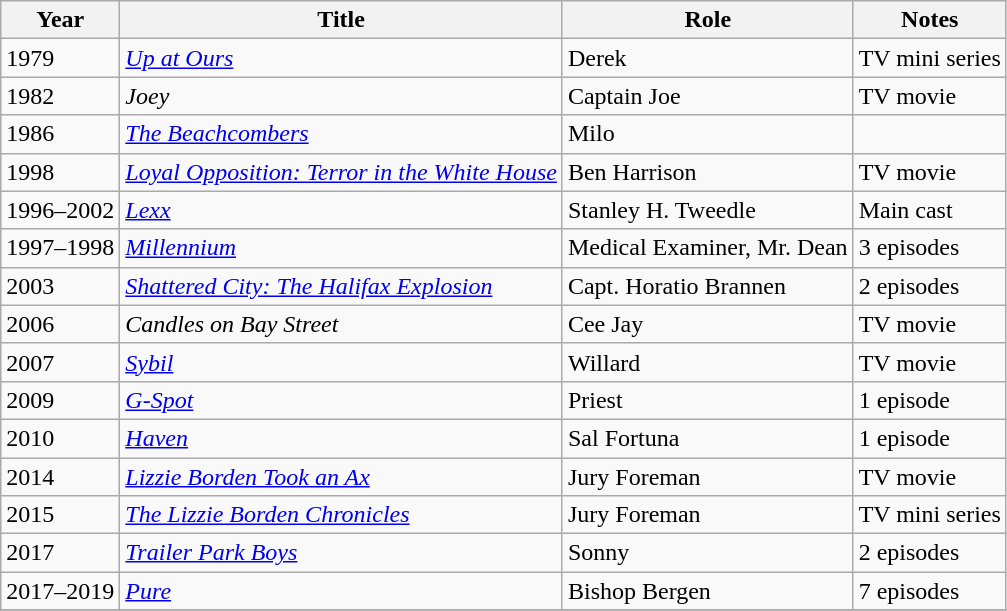<table class="wikitable sortable">
<tr>
<th>Year</th>
<th>Title</th>
<th>Role</th>
<th class="unsortable">Notes</th>
</tr>
<tr>
<td>1979</td>
<td><em><a href='#'>Up at Ours</a></em></td>
<td>Derek</td>
<td>TV mini series</td>
</tr>
<tr>
<td>1982</td>
<td><em>Joey</em></td>
<td>Captain Joe</td>
<td>TV movie</td>
</tr>
<tr>
<td>1986</td>
<td data-sort-value="Beachcombers, The"><em><a href='#'>The Beachcombers</a></em></td>
<td>Milo</td>
<td></td>
</tr>
<tr>
<td>1998</td>
<td><em><a href='#'>Loyal Opposition: Terror in the White House</a></em></td>
<td>Ben Harrison</td>
<td>TV movie</td>
</tr>
<tr>
<td>1996–2002</td>
<td><em><a href='#'>Lexx</a></em></td>
<td>Stanley H. Tweedle</td>
<td>Main cast</td>
</tr>
<tr>
<td>1997–1998</td>
<td><em><a href='#'>Millennium</a></em></td>
<td>Medical Examiner, Mr. Dean</td>
<td>3 episodes</td>
</tr>
<tr>
<td>2003</td>
<td><em><a href='#'>Shattered City: The Halifax Explosion</a></em></td>
<td>Capt. Horatio Brannen</td>
<td>2 episodes</td>
</tr>
<tr>
<td>2006</td>
<td><em>Candles on Bay Street</em></td>
<td>Cee Jay</td>
<td>TV movie</td>
</tr>
<tr>
<td>2007</td>
<td><em><a href='#'>Sybil</a></em></td>
<td>Willard</td>
<td>TV movie</td>
</tr>
<tr>
<td>2009</td>
<td><em><a href='#'>G-Spot</a></em></td>
<td>Priest</td>
<td>1 episode</td>
</tr>
<tr>
<td>2010</td>
<td><em><a href='#'>Haven</a></em></td>
<td>Sal Fortuna</td>
<td>1 episode</td>
</tr>
<tr>
<td>2014</td>
<td><em><a href='#'>Lizzie Borden Took an Ax</a></em></td>
<td>Jury Foreman</td>
<td>TV movie</td>
</tr>
<tr>
<td>2015</td>
<td data-sort-value="Lizzie Borden Chronicles, The"><em><a href='#'>The Lizzie Borden Chronicles</a></em></td>
<td>Jury Foreman</td>
<td>TV mini series</td>
</tr>
<tr>
<td>2017</td>
<td><em><a href='#'>Trailer Park Boys</a></em></td>
<td>Sonny</td>
<td>2 episodes</td>
</tr>
<tr>
<td>2017–2019</td>
<td><em><a href='#'>Pure</a></em></td>
<td>Bishop Bergen</td>
<td>7 episodes</td>
</tr>
<tr>
</tr>
</table>
